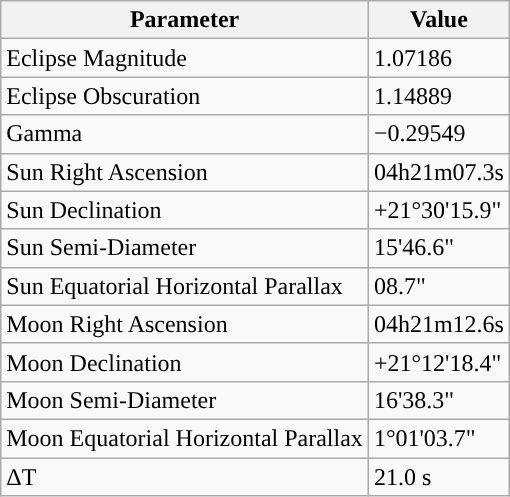<table class="wikitable">
<tr>
<th>Parameter</th>
<th>Value</th>
</tr>
<tr>
<td>Eclipse Magnitude</td>
<td>1.07186</td>
</tr>
<tr>
<td>Eclipse Obscuration</td>
<td>1.14889</td>
</tr>
<tr>
<td>Gamma</td>
<td>−0.29549</td>
</tr>
<tr>
<td>Sun Right Ascension</td>
<td>04h21m07.3s</td>
</tr>
<tr>
<td>Sun Declination</td>
<td>+21°30'15.9"</td>
</tr>
<tr>
<td>Sun Semi-Diameter</td>
<td>15'46.6"</td>
</tr>
<tr>
<td>Sun Equatorial Horizontal Parallax</td>
<td>08.7"</td>
</tr>
<tr>
<td>Moon Right Ascension</td>
<td>04h21m12.6s</td>
</tr>
<tr>
<td>Moon Declination</td>
<td>+21°12'18.4"</td>
</tr>
<tr>
<td>Moon Semi-Diameter</td>
<td>16'38.3"</td>
</tr>
<tr>
<td>Moon Equatorial Horizontal Parallax</td>
<td>1°01'03.7"</td>
</tr>
<tr>
<td>ΔT</td>
<td>21.0 s</td>
</tr>
</table>
